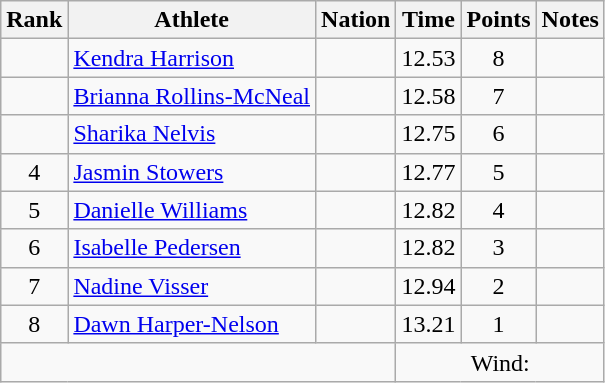<table class="wikitable sortable" style="text-align:center;">
<tr>
<th scope="col" style="width: 10px;">Rank</th>
<th scope="col">Athlete</th>
<th scope="col">Nation</th>
<th scope="col">Time</th>
<th scope="col">Points</th>
<th scope="col">Notes</th>
</tr>
<tr>
<td></td>
<td align=left><a href='#'>Kendra Harrison</a></td>
<td align=left></td>
<td>12.53</td>
<td>8</td>
<td></td>
</tr>
<tr>
<td></td>
<td align=left><a href='#'>Brianna Rollins-McNeal</a></td>
<td align=left></td>
<td>12.58</td>
<td>7</td>
<td></td>
</tr>
<tr>
<td></td>
<td align=left><a href='#'>Sharika Nelvis</a></td>
<td align=left></td>
<td>12.75</td>
<td>6</td>
<td></td>
</tr>
<tr>
<td>4</td>
<td align=left><a href='#'>Jasmin Stowers</a></td>
<td align=left></td>
<td>12.77</td>
<td>5</td>
<td></td>
</tr>
<tr>
<td>5</td>
<td align=left><a href='#'>Danielle Williams</a></td>
<td align=left></td>
<td>12.82 </td>
<td>4</td>
<td></td>
</tr>
<tr>
<td>6</td>
<td align=left><a href='#'>Isabelle Pedersen</a></td>
<td align=left></td>
<td>12.82 </td>
<td>3</td>
<td></td>
</tr>
<tr>
<td>7</td>
<td align=left><a href='#'>Nadine Visser</a></td>
<td align=left></td>
<td>12.94</td>
<td>2</td>
<td></td>
</tr>
<tr>
<td>8</td>
<td align=left><a href='#'>Dawn Harper-Nelson</a></td>
<td align=left></td>
<td>13.21</td>
<td>1</td>
<td></td>
</tr>
<tr class="sortbottom">
<td colspan=3></td>
<td colspan=3>Wind: </td>
</tr>
</table>
